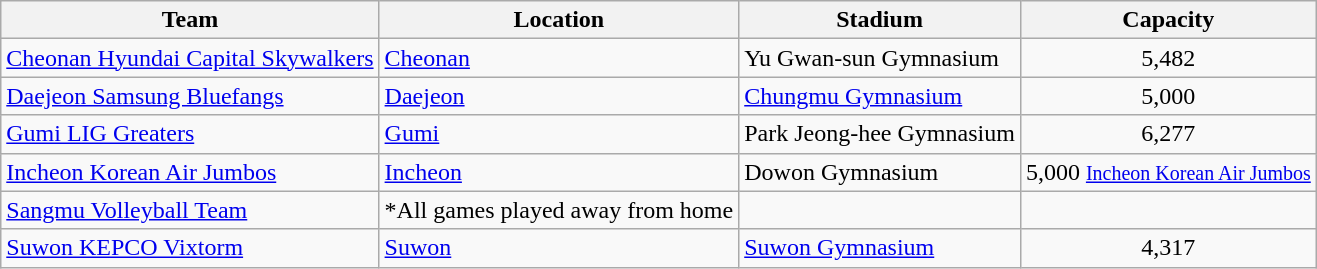<table class="wikitable sortable" style="text-align: left;">
<tr>
<th>Team</th>
<th>Location</th>
<th>Stadium</th>
<th>Capacity</th>
</tr>
<tr>
<td><a href='#'>Cheonan Hyundai Capital Skywalkers</a></td>
<td><a href='#'>Cheonan</a></td>
<td>Yu Gwan-sun Gymnasium</td>
<td align="center">5,482 <small> </small></td>
</tr>
<tr>
<td><a href='#'>Daejeon Samsung Bluefangs</a></td>
<td><a href='#'>Daejeon</a></td>
<td><a href='#'>Chungmu Gymnasium</a></td>
<td align="center">5,000 <small> </small></td>
</tr>
<tr>
<td><a href='#'>Gumi LIG Greaters</a></td>
<td><a href='#'>Gumi</a></td>
<td>Park Jeong-hee Gymnasium</td>
<td align="center">6,277</td>
</tr>
<tr>
<td><a href='#'>Incheon Korean Air Jumbos</a></td>
<td><a href='#'>Incheon</a></td>
<td>Dowon Gymnasium</td>
<td align="center">5,000 <small> <a href='#'>Incheon Korean Air Jumbos</a> </small></td>
</tr>
<tr>
<td><a href='#'>Sangmu Volleyball Team</a></td>
<td>*All games played away from home</td>
<td></td>
</tr>
<tr>
<td><a href='#'>Suwon KEPCO Vixtorm</a></td>
<td><a href='#'>Suwon</a></td>
<td><a href='#'>Suwon Gymnasium</a></td>
<td align="center">4,317 <small> </small></td>
</tr>
</table>
